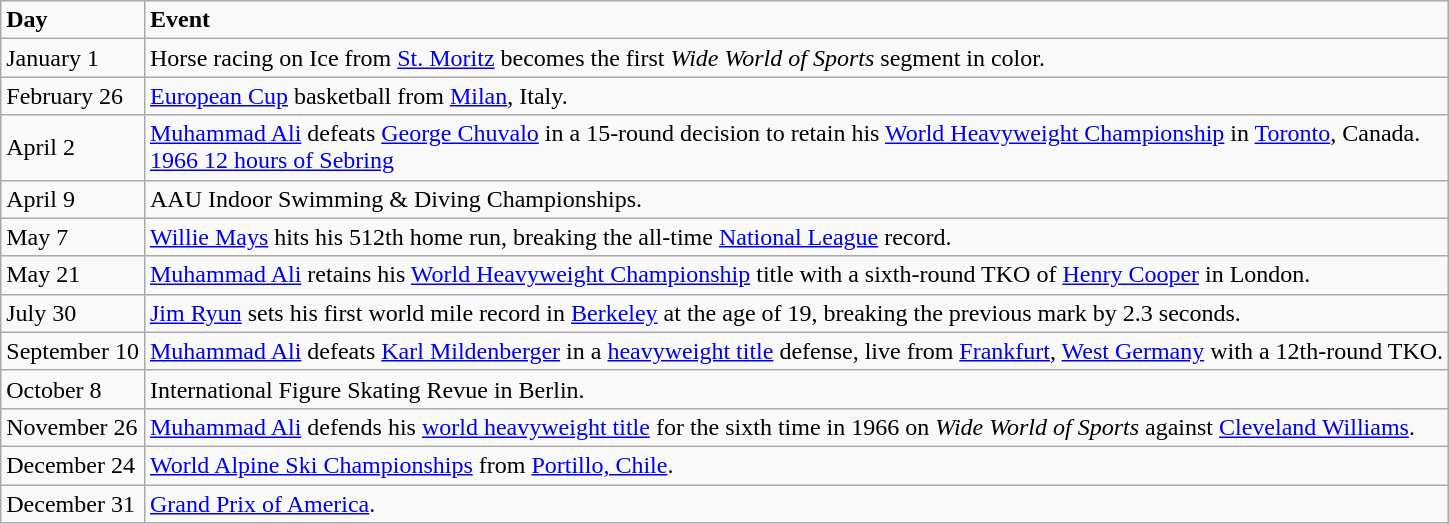<table class="wikitable">
<tr>
<td><strong>Day</strong></td>
<td><strong>Event</strong></td>
</tr>
<tr>
<td>January 1</td>
<td>Horse racing on Ice from <a href='#'>St. Moritz</a> becomes the first <em>Wide World of Sports</em> segment in color.</td>
</tr>
<tr>
<td>February 26</td>
<td><a href='#'>European Cup</a> basketball from <a href='#'>Milan</a>, Italy.</td>
</tr>
<tr>
<td>April 2</td>
<td><a href='#'>Muhammad Ali</a> defeats <a href='#'>George Chuvalo</a> in a 15-round decision to retain his <a href='#'>World Heavyweight Championship</a> in <a href='#'>Toronto</a>, Canada. <br> <a href='#'>1966 12 hours of Sebring</a></td>
</tr>
<tr>
<td>April 9</td>
<td>AAU Indoor Swimming & Diving Championships.</td>
</tr>
<tr>
<td>May 7</td>
<td><a href='#'>Willie Mays</a> hits his 512th home run, breaking the all-time <a href='#'>National League</a> record.</td>
</tr>
<tr>
<td>May 21</td>
<td><a href='#'>Muhammad Ali</a> retains his <a href='#'>World Heavyweight Championship</a> title with a sixth-round TKO of <a href='#'>Henry Cooper</a> in London.</td>
</tr>
<tr>
<td>July 30</td>
<td><a href='#'>Jim Ryun</a> sets his first world mile record in <a href='#'>Berkeley</a> at the age of 19, breaking the previous mark by 2.3 seconds.</td>
</tr>
<tr>
<td>September 10</td>
<td><a href='#'>Muhammad Ali</a> defeats <a href='#'>Karl Mildenberger</a> in a <a href='#'>heavyweight title</a> defense, live from <a href='#'>Frankfurt</a>, <a href='#'>West Germany</a> with a 12th-round TKO.</td>
</tr>
<tr>
<td>October 8</td>
<td>International Figure Skating Revue in Berlin.</td>
</tr>
<tr>
<td>November 26</td>
<td><a href='#'>Muhammad Ali</a> defends his <a href='#'>world heavyweight title</a> for the sixth time in 1966 on <em>Wide World of Sports</em> against <a href='#'>Cleveland Williams</a>.</td>
</tr>
<tr>
<td>December 24</td>
<td><a href='#'>World Alpine Ski Championships</a> from <a href='#'>Portillo, Chile</a>.</td>
</tr>
<tr>
<td>December 31</td>
<td><a href='#'>Grand Prix of America</a>.</td>
</tr>
</table>
